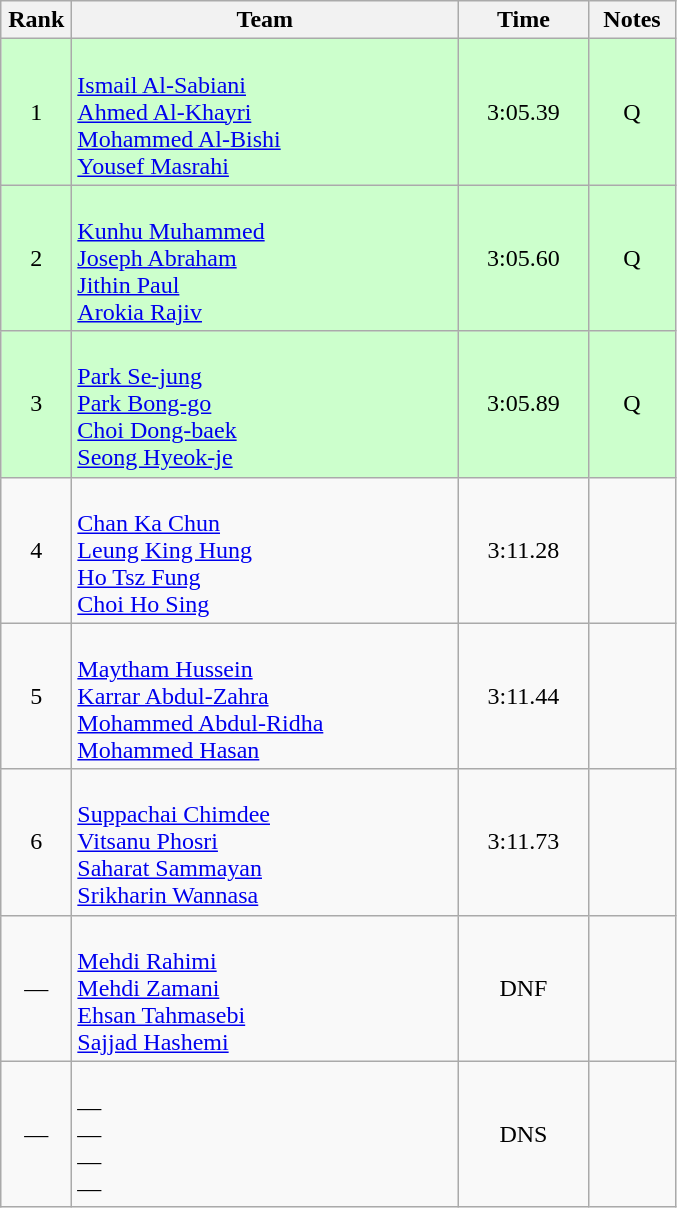<table class="wikitable" style="text-align:center">
<tr>
<th width=40>Rank</th>
<th width=250>Team</th>
<th width=80>Time</th>
<th width=50>Notes</th>
</tr>
<tr bgcolor=ccffcc>
<td>1</td>
<td align=left><br><a href='#'>Ismail Al-Sabiani</a><br><a href='#'>Ahmed Al-Khayri</a><br><a href='#'>Mohammed Al-Bishi</a><br><a href='#'>Yousef Masrahi</a></td>
<td>3:05.39</td>
<td>Q</td>
</tr>
<tr bgcolor=ccffcc>
<td>2</td>
<td align=left><br><a href='#'>Kunhu Muhammed</a><br><a href='#'>Joseph Abraham</a><br><a href='#'>Jithin Paul</a><br><a href='#'>Arokia Rajiv</a></td>
<td>3:05.60</td>
<td>Q</td>
</tr>
<tr bgcolor=ccffcc>
<td>3</td>
<td align=left><br><a href='#'>Park Se-jung</a><br><a href='#'>Park Bong-go</a><br><a href='#'>Choi Dong-baek</a><br><a href='#'>Seong Hyeok-je</a></td>
<td>3:05.89</td>
<td>Q</td>
</tr>
<tr>
<td>4</td>
<td align=left><br><a href='#'>Chan Ka Chun</a><br><a href='#'>Leung King Hung</a><br><a href='#'>Ho Tsz Fung</a><br><a href='#'>Choi Ho Sing</a></td>
<td>3:11.28</td>
<td></td>
</tr>
<tr>
<td>5</td>
<td align=left><br><a href='#'>Maytham Hussein</a><br><a href='#'>Karrar Abdul-Zahra</a><br><a href='#'>Mohammed Abdul-Ridha</a><br><a href='#'>Mohammed Hasan</a></td>
<td>3:11.44</td>
<td></td>
</tr>
<tr>
<td>6</td>
<td align=left><br><a href='#'>Suppachai Chimdee</a><br><a href='#'>Vitsanu Phosri</a><br><a href='#'>Saharat Sammayan</a><br><a href='#'>Srikharin Wannasa</a></td>
<td>3:11.73</td>
<td></td>
</tr>
<tr>
<td>—</td>
<td align=left><br><a href='#'>Mehdi Rahimi</a><br><a href='#'>Mehdi Zamani</a><br><a href='#'>Ehsan Tahmasebi</a><br><a href='#'>Sajjad Hashemi</a></td>
<td>DNF</td>
<td></td>
</tr>
<tr>
<td>—</td>
<td align=left><br>—<br>—<br>—<br>—</td>
<td>DNS</td>
<td></td>
</tr>
</table>
